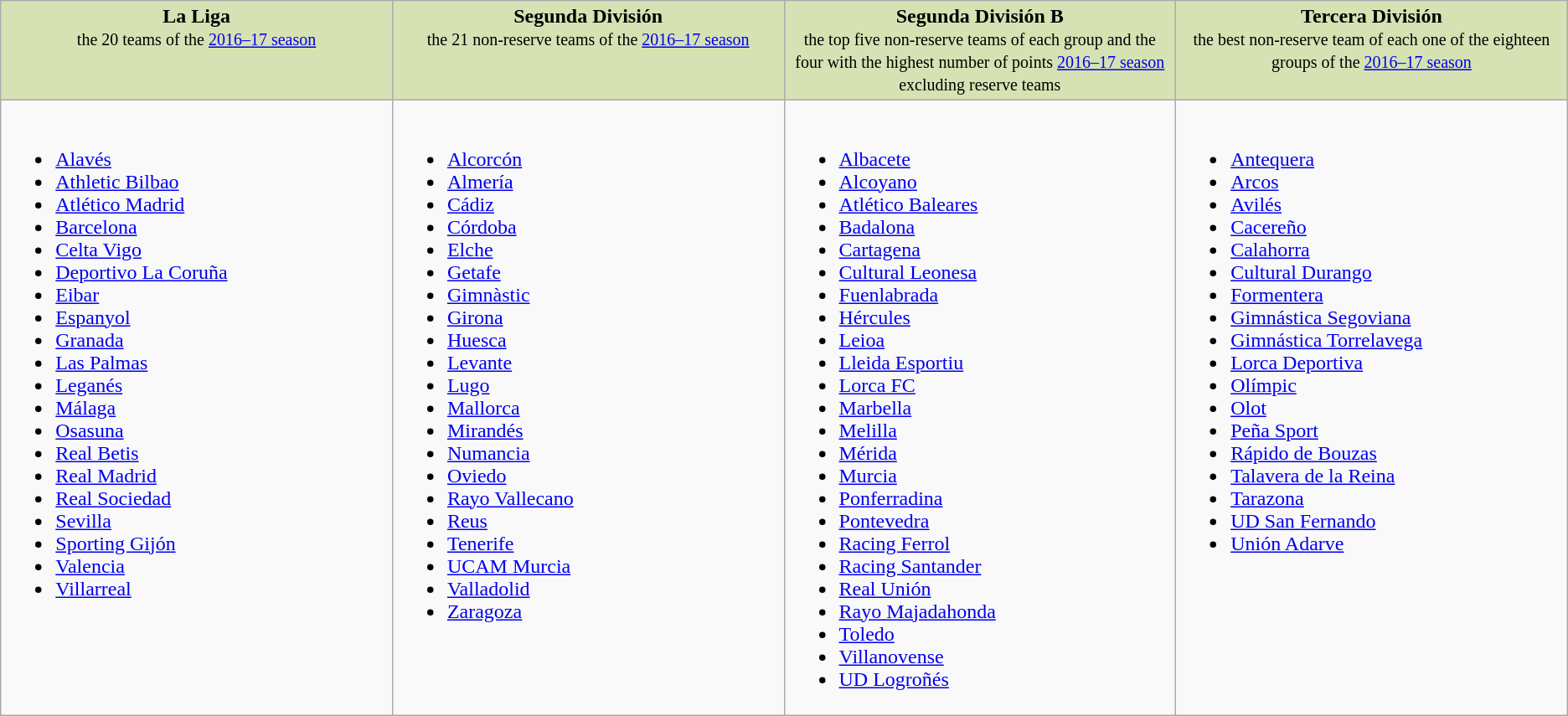<table class="wikitable">
<tr style="background-color:#d6e2b3; text-align:center; vertical-align:top">
<td style="width:25%"><strong>La Liga</strong><br><small>the 20 teams of the <a href='#'>2016–17 season</a></small></td>
<td style="width:25%"><strong>Segunda División</strong><br><small>the 21 non-reserve teams of the <a href='#'>2016–17 season</a></small></td>
<td style="width:25%"><strong>Segunda División B</strong><br><small>the top five non-reserve teams of each group and the four with the highest number of points <a href='#'>2016–17 season</a> excluding reserve teams</small></td>
<td style="width:25%"><strong>Tercera División</strong><br><small>the best non-reserve team of each one of the eighteen groups of the <a href='#'>2016–17 season</a></small></td>
</tr>
<tr style="vertical-align:top">
<td><br><ul><li><a href='#'>Alavés</a></li><li><a href='#'>Athletic Bilbao</a></li><li><a href='#'>Atlético Madrid</a></li><li><a href='#'>Barcelona</a></li><li><a href='#'>Celta Vigo</a></li><li><a href='#'>Deportivo La Coruña</a></li><li><a href='#'>Eibar</a></li><li><a href='#'>Espanyol</a></li><li><a href='#'>Granada</a></li><li><a href='#'>Las Palmas</a></li><li><a href='#'>Leganés</a></li><li><a href='#'>Málaga</a></li><li><a href='#'>Osasuna</a></li><li><a href='#'>Real Betis</a></li><li><a href='#'>Real Madrid</a></li><li><a href='#'>Real Sociedad</a></li><li><a href='#'>Sevilla</a></li><li><a href='#'>Sporting Gijón</a></li><li><a href='#'>Valencia</a></li><li><a href='#'>Villarreal</a></li></ul></td>
<td><br><ul><li><a href='#'>Alcorcón</a></li><li><a href='#'>Almería</a></li><li><a href='#'>Cádiz</a></li><li><a href='#'>Córdoba</a></li><li><a href='#'>Elche</a></li><li><a href='#'>Getafe</a></li><li><a href='#'>Gimnàstic</a></li><li><a href='#'>Girona</a></li><li><a href='#'>Huesca</a></li><li><a href='#'>Levante</a></li><li><a href='#'>Lugo</a></li><li><a href='#'>Mallorca</a></li><li><a href='#'>Mirandés</a></li><li><a href='#'>Numancia</a></li><li><a href='#'>Oviedo</a></li><li><a href='#'>Rayo Vallecano</a></li><li><a href='#'>Reus</a></li><li><a href='#'>Tenerife</a></li><li><a href='#'>UCAM Murcia</a></li><li><a href='#'>Valladolid</a></li><li><a href='#'>Zaragoza</a></li></ul></td>
<td><br><ul><li><a href='#'>Albacete</a></li><li><a href='#'>Alcoyano</a></li><li><a href='#'>Atlético Baleares</a></li><li><a href='#'>Badalona</a></li><li><a href='#'>Cartagena</a></li><li><a href='#'>Cultural Leonesa</a></li><li><a href='#'>Fuenlabrada</a></li><li><a href='#'>Hércules</a></li><li><a href='#'>Leioa</a></li><li><a href='#'>Lleida Esportiu</a></li><li><a href='#'>Lorca FC</a></li><li><a href='#'>Marbella</a></li><li><a href='#'>Melilla</a></li><li><a href='#'>Mérida</a></li><li><a href='#'>Murcia</a></li><li><a href='#'>Ponferradina</a></li><li><a href='#'>Pontevedra</a></li><li><a href='#'>Racing Ferrol</a></li><li><a href='#'>Racing Santander</a></li><li><a href='#'>Real Unión</a></li><li><a href='#'>Rayo Majadahonda</a></li><li><a href='#'>Toledo</a></li><li><a href='#'>Villanovense</a></li><li><a href='#'>UD Logroñés</a></li></ul></td>
<td><br><ul><li><a href='#'>Antequera</a></li><li><a href='#'>Arcos</a></li><li><a href='#'>Avilés</a></li><li><a href='#'>Cacereño</a></li><li><a href='#'>Calahorra</a></li><li><a href='#'>Cultural Durango</a></li><li><a href='#'>Formentera</a></li><li><a href='#'>Gimnástica Segoviana</a></li><li><a href='#'>Gimnástica Torrelavega</a></li><li><a href='#'>Lorca Deportiva</a></li><li><a href='#'>Olímpic</a></li><li><a href='#'>Olot</a></li><li><a href='#'>Peña Sport</a></li><li><a href='#'>Rápido de Bouzas</a></li><li><a href='#'>Talavera de la Reina</a></li><li><a href='#'>Tarazona</a></li><li><a href='#'>UD San Fernando</a></li><li><a href='#'>Unión Adarve</a></li></ul></td>
</tr>
</table>
